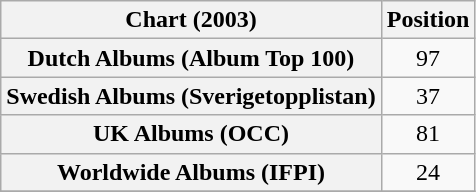<table class="wikitable plainrowheaders sortable">
<tr>
<th>Chart (2003)</th>
<th>Position</th>
</tr>
<tr>
<th scope="row">Dutch Albums (Album Top 100)</th>
<td align="center">97</td>
</tr>
<tr>
<th scope="row">Swedish Albums (Sverigetopplistan)</th>
<td align="center">37</td>
</tr>
<tr>
<th scope="row">UK Albums (OCC)</th>
<td align="center">81</td>
</tr>
<tr>
<th scope="row">Worldwide Albums (IFPI)</th>
<td align="center">24</td>
</tr>
<tr>
</tr>
</table>
